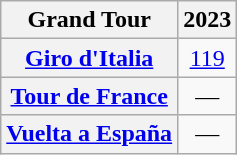<table class="wikitable plainrowheaders">
<tr>
<th>Grand Tour</th>
<th scope="col">2023</th>
</tr>
<tr style="text-align:center;">
<th scope="row"> <a href='#'>Giro d'Italia</a></th>
<td style="text-align:center;"><a href='#'>119</a></td>
</tr>
<tr style="text-align:center;">
<th scope="row"> <a href='#'>Tour de France</a></th>
<td>—</td>
</tr>
<tr style="text-align:center;">
<th scope="row"> <a href='#'>Vuelta a España</a></th>
<td>—</td>
</tr>
</table>
